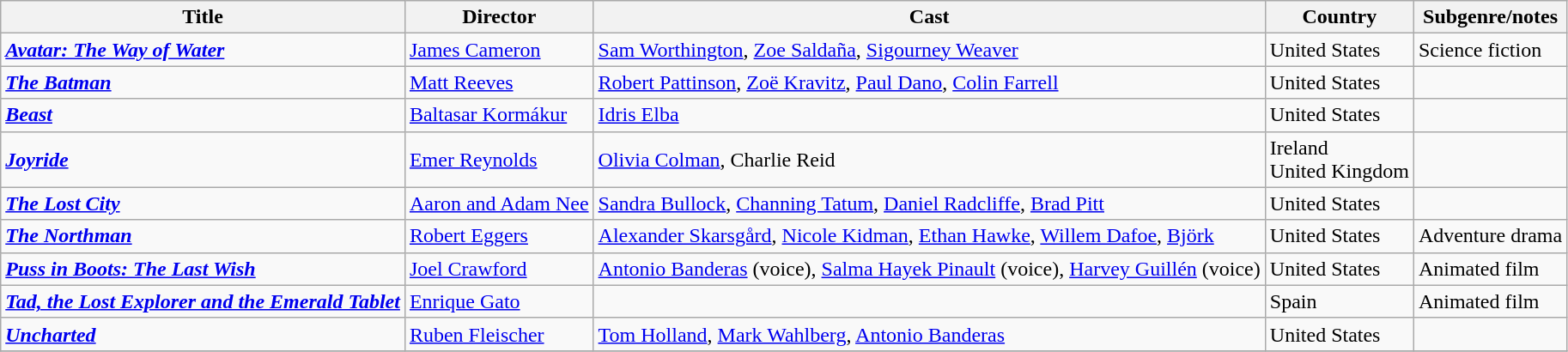<table class="wikitable">
<tr>
<th>Title</th>
<th>Director</th>
<th>Cast</th>
<th>Country</th>
<th>Subgenre/notes</th>
</tr>
<tr>
<td><strong><em><a href='#'>Avatar: The Way of Water</a></em></strong></td>
<td><a href='#'>James Cameron</a></td>
<td><a href='#'>Sam Worthington</a>, <a href='#'>Zoe Saldaña</a>, <a href='#'>Sigourney Weaver</a></td>
<td>United States</td>
<td>Science fiction</td>
</tr>
<tr>
<td><strong><em><a href='#'>The Batman</a></em></strong></td>
<td><a href='#'>Matt Reeves</a></td>
<td><a href='#'>Robert Pattinson</a>, <a href='#'>Zoë Kravitz</a>, <a href='#'>Paul Dano</a>, <a href='#'>Colin Farrell</a></td>
<td>United States</td>
<td></td>
</tr>
<tr>
<td><strong><em><a href='#'>Beast</a></em></strong></td>
<td><a href='#'>Baltasar Kormákur</a></td>
<td><a href='#'>Idris Elba</a></td>
<td>United States</td>
<td></td>
</tr>
<tr>
<td><strong><em><a href='#'>Joyride</a></em></strong></td>
<td><a href='#'>Emer Reynolds</a></td>
<td><a href='#'>Olivia Colman</a>, Charlie Reid</td>
<td>Ireland<br>United Kingdom</td>
<td></td>
</tr>
<tr>
<td><strong><em><a href='#'>The Lost City</a></em></strong></td>
<td><a href='#'>Aaron and Adam Nee</a></td>
<td><a href='#'>Sandra Bullock</a>, <a href='#'>Channing Tatum</a>, <a href='#'>Daniel Radcliffe</a>, <a href='#'>Brad Pitt</a></td>
<td>United States</td>
<td></td>
</tr>
<tr>
<td><strong><em><a href='#'>The Northman</a></em></strong></td>
<td><a href='#'>Robert Eggers</a></td>
<td><a href='#'>Alexander Skarsgård</a>, <a href='#'>Nicole Kidman</a>, <a href='#'>Ethan Hawke</a>, <a href='#'>Willem Dafoe</a>, <a href='#'>Björk</a></td>
<td>United States</td>
<td>Adventure drama</td>
</tr>
<tr>
<td><strong><em><a href='#'>Puss in Boots: The Last Wish</a></em></strong></td>
<td><a href='#'>Joel Crawford</a></td>
<td><a href='#'>Antonio Banderas</a> (voice), <a href='#'>Salma Hayek Pinault</a> (voice), <a href='#'>Harvey Guillén</a> (voice)</td>
<td>United States</td>
<td>Animated film</td>
</tr>
<tr>
<td><strong><em><a href='#'>Tad, the Lost Explorer and the Emerald Tablet</a></em></strong></td>
<td><a href='#'>Enrique Gato</a></td>
<td></td>
<td>Spain</td>
<td>Animated film</td>
</tr>
<tr>
<td><strong><em><a href='#'>Uncharted</a></em></strong></td>
<td><a href='#'>Ruben Fleischer</a></td>
<td><a href='#'>Tom Holland</a>, <a href='#'>Mark Wahlberg</a>, <a href='#'>Antonio Banderas</a></td>
<td>United States</td>
<td></td>
</tr>
<tr>
</tr>
</table>
